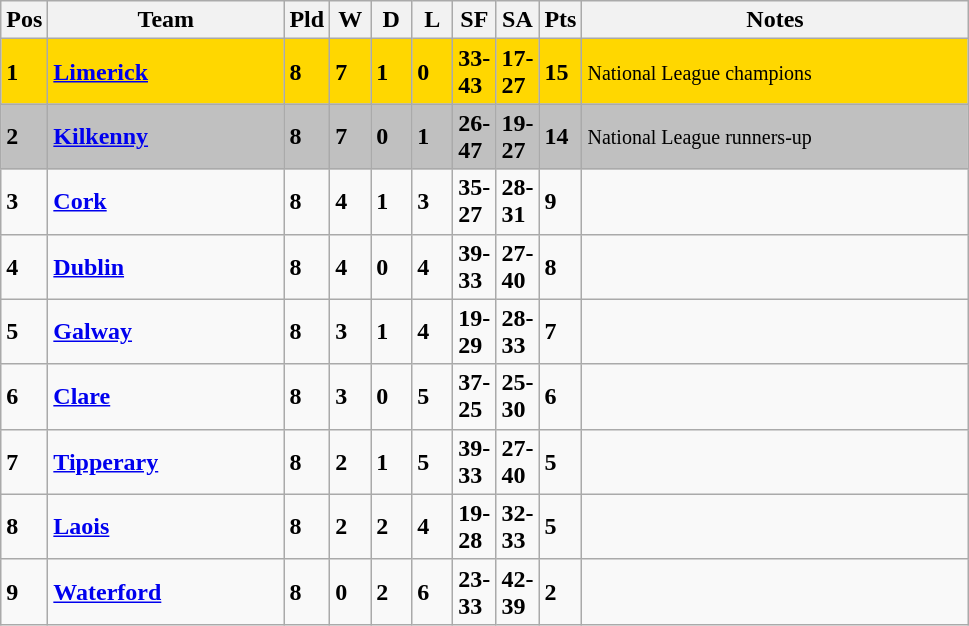<table class="wikitable" style="text-align: centre;">
<tr>
<th width=20>Pos</th>
<th width=150>Team</th>
<th width=20>Pld</th>
<th width=20>W</th>
<th width=20>D</th>
<th width=20>L</th>
<th width=20>SF</th>
<th width=20>SA</th>
<th width=20>Pts</th>
<th width=250>Notes</th>
</tr>
<tr style="background:gold;">
<td><strong>1</strong></td>
<td align=left><strong> <a href='#'>Limerick</a> </strong></td>
<td><strong>8</strong></td>
<td><strong>7</strong></td>
<td><strong>1</strong></td>
<td><strong>0</strong></td>
<td><strong>33-43</strong></td>
<td><strong>17-27</strong></td>
<td><strong>15</strong></td>
<td><small>National League champions</small></td>
</tr>
<tr style="background:silver;">
<td><strong>2</strong></td>
<td align=left><strong> <a href='#'>Kilkenny</a> </strong></td>
<td><strong>8</strong></td>
<td><strong>7</strong></td>
<td><strong>0</strong></td>
<td><strong>1</strong></td>
<td><strong>26-47</strong></td>
<td><strong>19-27</strong></td>
<td><strong>14</strong></td>
<td><small>National League runners-up</small></td>
</tr>
<tr>
<td><strong>3</strong></td>
<td align=left><strong> <a href='#'>Cork</a> </strong></td>
<td><strong>8</strong></td>
<td><strong>4</strong></td>
<td><strong>1</strong></td>
<td><strong>3</strong></td>
<td><strong>35-27</strong></td>
<td><strong>28-31</strong></td>
<td><strong>9</strong></td>
<td></td>
</tr>
<tr>
<td><strong>4</strong></td>
<td align=left><strong> <a href='#'>Dublin</a> </strong></td>
<td><strong>8</strong></td>
<td><strong>4</strong></td>
<td><strong>0</strong></td>
<td><strong>4</strong></td>
<td><strong>39-33</strong></td>
<td><strong>27-40</strong></td>
<td><strong>8</strong></td>
<td></td>
</tr>
<tr>
<td><strong>5</strong></td>
<td align=left><strong> <a href='#'>Galway</a> </strong></td>
<td><strong>8</strong></td>
<td><strong>3</strong></td>
<td><strong>1</strong></td>
<td><strong>4</strong></td>
<td><strong>19-29</strong></td>
<td><strong>28-33</strong></td>
<td><strong>7</strong></td>
<td></td>
</tr>
<tr>
<td><strong>6</strong></td>
<td align=left><strong> <a href='#'>Clare</a> </strong></td>
<td><strong>8</strong></td>
<td><strong>3</strong></td>
<td><strong>0</strong></td>
<td><strong>5</strong></td>
<td><strong>37-25</strong></td>
<td><strong>25-30</strong></td>
<td><strong>6</strong></td>
<td></td>
</tr>
<tr>
<td><strong>7</strong></td>
<td align=left><strong> <a href='#'>Tipperary</a> </strong></td>
<td><strong>8</strong></td>
<td><strong>2</strong></td>
<td><strong>1</strong></td>
<td><strong>5</strong></td>
<td><strong>39-33</strong></td>
<td><strong>27-40</strong></td>
<td><strong>5</strong></td>
<td></td>
</tr>
<tr>
<td><strong>8</strong></td>
<td align=left><strong> <a href='#'>Laois</a> </strong></td>
<td><strong>8</strong></td>
<td><strong>2</strong></td>
<td><strong>2</strong></td>
<td><strong>4</strong></td>
<td><strong>19-28</strong></td>
<td><strong>32-33</strong></td>
<td><strong>5</strong></td>
<td></td>
</tr>
<tr>
<td><strong>9</strong></td>
<td align=left><strong> <a href='#'>Waterford</a> </strong></td>
<td><strong>8</strong></td>
<td><strong>0</strong></td>
<td><strong>2</strong></td>
<td><strong>6</strong></td>
<td><strong>23-33</strong></td>
<td><strong>42-39</strong></td>
<td><strong>2</strong></td>
<td></td>
</tr>
</table>
